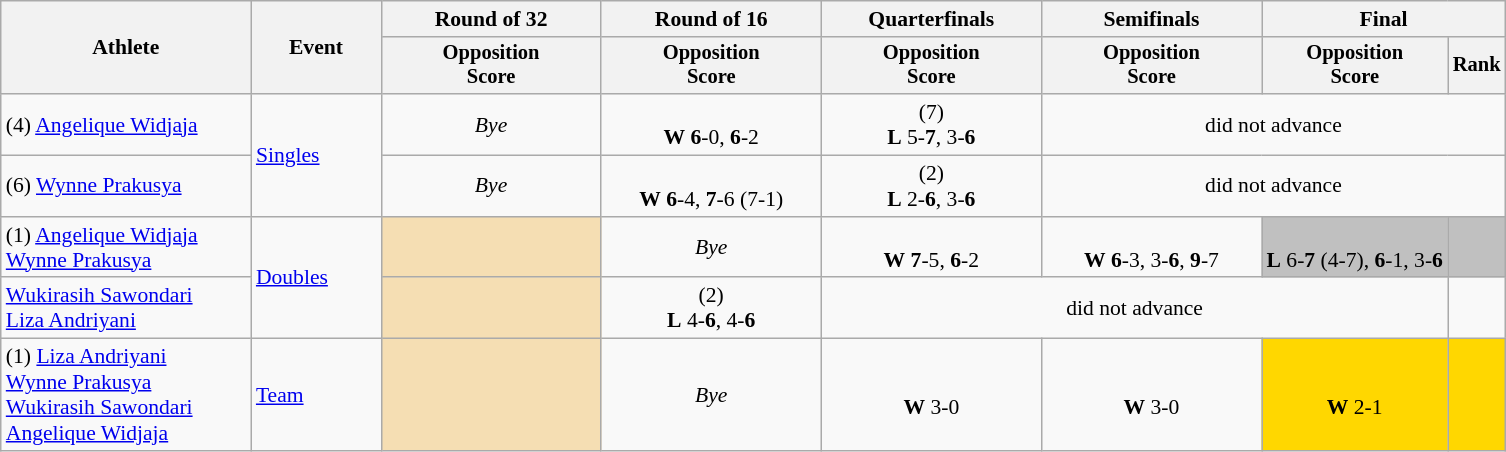<table class="wikitable" style="font-size:90%; text-align:center">
<tr>
<th width="160" rowspan="2">Athlete</th>
<th width="80" rowspan="2">Event</th>
<th width="140">Round of 32</th>
<th width="140">Round of 16</th>
<th width="140">Quarterfinals</th>
<th width="140">Semifinals</th>
<th width="110" colspan="2">Final</th>
</tr>
<tr style="font-size:95%">
<th>Opposition<br>Score</th>
<th>Opposition<br>Score</th>
<th>Opposition<br>Score</th>
<th>Opposition<br>Score</th>
<th>Opposition<br>Score</th>
<th>Rank</th>
</tr>
<tr>
<td align=left>(4) <a href='#'>Angelique Widjaja</a></td>
<td align=left rowspan=2><a href='#'>Singles</a></td>
<td align="center"><em>Bye</em></td>
<td align="center"> <br> <strong>W</strong> <strong>6</strong>-0, <strong>6</strong>-2</td>
<td align="center">(7)  <br> <strong>L</strong> 5-<strong>7</strong>, 3-<strong>6</strong></td>
<td align="center" colspan=3>did not advance</td>
</tr>
<tr>
<td align=left>(6) <a href='#'>Wynne Prakusya</a></td>
<td align="center"><em>Bye</em></td>
<td align="center"> <br> <strong>W</strong> <strong>6</strong>-4, <strong>7</strong>-6 (7-1)</td>
<td align="center">(2)  <br> <strong>L</strong> 2-<strong>6</strong>, 3-<strong>6</strong></td>
<td align="center" colspan=3>did not advance</td>
</tr>
<tr>
<td align=left>(1) <a href='#'>Angelique Widjaja</a> <br> <a href='#'>Wynne Prakusya</a></td>
<td align=left rowspan=2><a href='#'>Doubles</a></td>
<td bgcolor=wheat></td>
<td align="center"><em>Bye</em></td>
<td align="center"> <br> <strong>W</strong> <strong>7</strong>-5, <strong>6</strong>-2</td>
<td align="center"> <br> <strong>W</strong> <strong>6</strong>-3, 3-<strong>6</strong>, <strong>9</strong>-7</td>
<td align="center" bgcolor="silver"> <br> <strong>L</strong> 6-<strong>7</strong> (4-7), <strong>6</strong>-1, 3-<strong>6</strong></td>
<td bgcolor="silver"></td>
</tr>
<tr>
<td align=left><a href='#'>Wukirasih Sawondari</a> <br> <a href='#'>Liza Andriyani</a></td>
<td bgcolor=wheat></td>
<td align="center">(2)  <br> <strong>L</strong> 4-<strong>6</strong>, 4-<strong>6</strong></td>
<td align="center" colspan=3>did not advance</td>
</tr>
<tr>
<td align=left>(1) <a href='#'>Liza Andriyani</a> <br> <a href='#'>Wynne Prakusya</a> <br> <a href='#'>Wukirasih Sawondari</a>  <br> <a href='#'>Angelique Widjaja</a></td>
<td align=left><a href='#'>Team</a></td>
<td bgcolor=wheat></td>
<td align="center"><em>Bye</em></td>
<td> <br><strong>W</strong> 3-0</td>
<td> <br><strong>W</strong> 3-0</td>
<td align="center" bgcolor="gold"> <br><strong>W</strong> 2-1</td>
<td bgcolor="gold"></td>
</tr>
</table>
